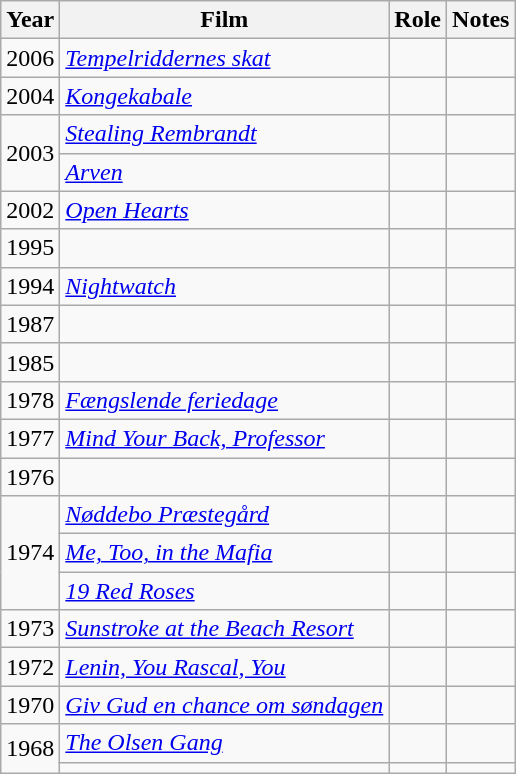<table class="wikitable" style="font-size:100%;">
<tr>
<th>Year</th>
<th>Film</th>
<th>Role</th>
<th>Notes</th>
</tr>
<tr>
<td>2006</td>
<td><em><a href='#'>Tempelriddernes skat</a></em></td>
<td></td>
<td></td>
</tr>
<tr>
<td>2004</td>
<td><em><a href='#'>Kongekabale</a></em></td>
<td></td>
<td></td>
</tr>
<tr>
<td rowspan="2">2003</td>
<td><em><a href='#'>Stealing Rembrandt</a></em></td>
<td></td>
<td></td>
</tr>
<tr>
<td><em><a href='#'>Arven</a></em></td>
<td></td>
<td></td>
</tr>
<tr>
<td>2002</td>
<td><em><a href='#'>Open Hearts</a></em></td>
<td></td>
<td></td>
</tr>
<tr>
<td>1995</td>
<td><em></em></td>
<td></td>
<td></td>
</tr>
<tr>
<td>1994</td>
<td><em><a href='#'>Nightwatch</a></em></td>
<td></td>
<td></td>
</tr>
<tr>
<td>1987</td>
<td><em></em></td>
<td></td>
<td></td>
</tr>
<tr>
<td>1985</td>
<td><em></em></td>
<td></td>
<td></td>
</tr>
<tr>
<td>1978</td>
<td><em><a href='#'>Fængslende feriedage</a></em></td>
<td></td>
<td></td>
</tr>
<tr>
<td>1977</td>
<td><em><a href='#'>Mind Your Back, Professor</a></em></td>
<td></td>
<td></td>
</tr>
<tr>
<td>1976</td>
<td><em></em></td>
<td></td>
<td></td>
</tr>
<tr>
<td rowspan="3">1974</td>
<td><em><a href='#'>Nøddebo Præstegård</a></em></td>
<td></td>
<td></td>
</tr>
<tr>
<td><em><a href='#'>Me, Too, in the Mafia</a></em></td>
<td></td>
<td></td>
</tr>
<tr>
<td><em><a href='#'>19 Red Roses</a></em></td>
<td></td>
<td></td>
</tr>
<tr>
<td>1973</td>
<td><em><a href='#'>Sunstroke at the Beach Resort</a></em></td>
<td></td>
<td></td>
</tr>
<tr>
<td>1972</td>
<td><em><a href='#'>Lenin, You Rascal, You</a></em></td>
<td></td>
<td></td>
</tr>
<tr>
<td>1970</td>
<td><em><a href='#'>Giv Gud en chance om søndagen</a></em></td>
<td></td>
<td></td>
</tr>
<tr>
<td rowspan="2">1968</td>
<td><em><a href='#'>The Olsen Gang</a></em></td>
<td></td>
<td></td>
</tr>
<tr>
<td><em></em></td>
<td></td>
<td></td>
</tr>
</table>
